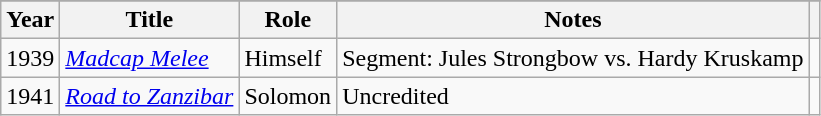<table class="wikitable sortable">
<tr>
</tr>
<tr>
<th>Year</th>
<th>Title</th>
<th>Role</th>
<th class="unsortable">Notes</th>
<th class="unsortable"></th>
</tr>
<tr>
<td>1939</td>
<td><em><a href='#'>Madcap Melee</a></em></td>
<td>Himself</td>
<td>Segment: Jules Strongbow vs. Hardy Kruskamp</td>
<td align=center></td>
</tr>
<tr>
<td>1941</td>
<td><em><a href='#'>Road to Zanzibar</a></em></td>
<td>Solomon</td>
<td>Uncredited</td>
<td align=center></td>
</tr>
</table>
